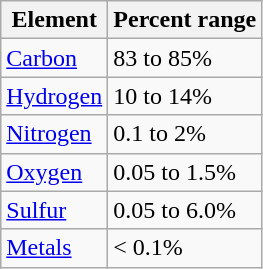<table class="wikitable">
<tr>
<th>Element</th>
<th>Percent range</th>
</tr>
<tr>
<td><a href='#'>Carbon</a></td>
<td>83 to 85%</td>
</tr>
<tr>
<td><a href='#'>Hydrogen</a></td>
<td>10 to 14%</td>
</tr>
<tr>
<td><a href='#'>Nitrogen</a></td>
<td>0.1 to 2%</td>
</tr>
<tr>
<td><a href='#'>Oxygen</a></td>
<td>0.05 to 1.5%</td>
</tr>
<tr>
<td><a href='#'>Sulfur</a></td>
<td>0.05 to 6.0%</td>
</tr>
<tr>
<td><a href='#'>Metals</a></td>
<td>< 0.1%</td>
</tr>
</table>
